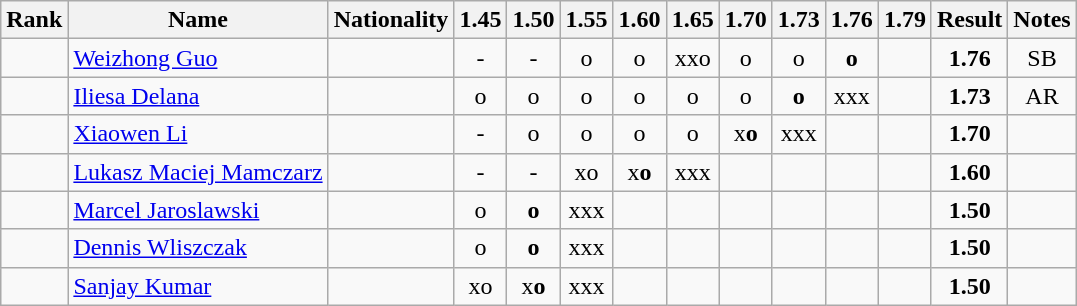<table class="wikitable sortable" style="text-align:center">
<tr>
<th>Rank</th>
<th>Name</th>
<th>Nationality</th>
<th>1.45</th>
<th>1.50</th>
<th>1.55</th>
<th>1.60</th>
<th>1.65</th>
<th>1.70</th>
<th>1.73</th>
<th>1.76</th>
<th>1.79</th>
<th>Result</th>
<th>Notes</th>
</tr>
<tr>
<td></td>
<td align=left><a href='#'>Weizhong Guo</a></td>
<td align=left></td>
<td>-</td>
<td>-</td>
<td>o</td>
<td>o</td>
<td>xxo</td>
<td>o</td>
<td>o</td>
<td><strong>o</strong></td>
<td></td>
<td><strong>1.76</strong></td>
<td>SB</td>
</tr>
<tr>
<td></td>
<td align=left><a href='#'>Iliesa Delana</a></td>
<td align=left></td>
<td>o</td>
<td>o</td>
<td>o</td>
<td>o</td>
<td>o</td>
<td>o</td>
<td><strong>o</strong></td>
<td>xxx</td>
<td></td>
<td><strong>1.73</strong></td>
<td>AR</td>
</tr>
<tr>
<td></td>
<td align=left><a href='#'>Xiaowen Li</a></td>
<td align=left></td>
<td>-</td>
<td>o</td>
<td>o</td>
<td>o</td>
<td>o</td>
<td>x<strong>o</strong></td>
<td>xxx</td>
<td></td>
<td></td>
<td><strong>1.70</strong></td>
<td></td>
</tr>
<tr>
<td></td>
<td align=left><a href='#'>Lukasz Maciej Mamczarz</a></td>
<td align=left></td>
<td>-</td>
<td>-</td>
<td>xo</td>
<td>x<strong>o</strong></td>
<td>xxx</td>
<td></td>
<td></td>
<td></td>
<td></td>
<td><strong>1.60</strong></td>
<td></td>
</tr>
<tr>
<td></td>
<td align=left><a href='#'>Marcel Jaroslawski</a></td>
<td align=left></td>
<td>o</td>
<td><strong>o</strong></td>
<td>xxx</td>
<td></td>
<td></td>
<td></td>
<td></td>
<td></td>
<td></td>
<td><strong>1.50</strong></td>
<td></td>
</tr>
<tr>
<td></td>
<td align=left><a href='#'>Dennis Wliszczak</a></td>
<td align=left></td>
<td>o</td>
<td><strong>o</strong></td>
<td>xxx</td>
<td></td>
<td></td>
<td></td>
<td></td>
<td></td>
<td></td>
<td><strong>1.50</strong></td>
<td></td>
</tr>
<tr>
<td></td>
<td align=left><a href='#'>Sanjay Kumar</a></td>
<td align=left></td>
<td>xo</td>
<td>x<strong>o</strong></td>
<td>xxx</td>
<td></td>
<td></td>
<td></td>
<td></td>
<td></td>
<td></td>
<td><strong>1.50</strong></td>
<td></td>
</tr>
</table>
